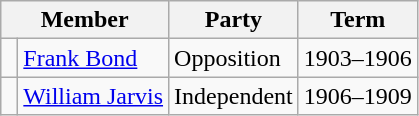<table class="wikitable">
<tr>
<th colspan=2>Member</th>
<th>Party</th>
<th>Term</th>
</tr>
<tr>
<td> </td>
<td><a href='#'>Frank Bond</a></td>
<td>Opposition</td>
<td>1903–1906</td>
</tr>
<tr>
<td> </td>
<td><a href='#'>William Jarvis</a></td>
<td>Independent</td>
<td>1906–1909</td>
</tr>
</table>
